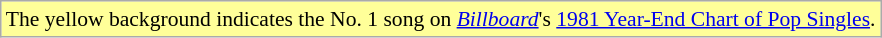<table class="wikitable" style="font-size:90%;">
<tr>
<td style="background-color:#FFFF99">The yellow background indicates the No. 1 song on <a href='#'><em>Billboard</em></a>'s <a href='#'>1981 Year-End Chart of Pop Singles</a>.</td>
</tr>
</table>
